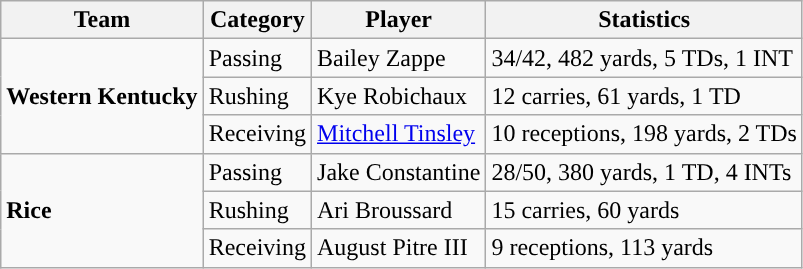<table class="wikitable" style="float: left;">
<tr>
<th>Team</th>
<th>Category</th>
<th>Player</th>
<th>Statistics</th>
</tr>
<tr>
<td rowspan=3><strong>Western Kentucky</strong></td>
<td>Passing</td>
<td>Bailey Zappe</td>
<td>34/42, 482 yards, 5 TDs, 1 INT</td>
</tr>
<tr>
<td>Rushing</td>
<td>Kye Robichaux</td>
<td>12 carries, 61 yards, 1 TD</td>
</tr>
<tr>
<td>Receiving</td>
<td><a href='#'>Mitchell Tinsley</a></td>
<td>10 receptions, 198 yards, 2 TDs</td>
</tr>
<tr>
<td rowspan=3><strong>Rice</strong></td>
<td>Passing</td>
<td>Jake Constantine</td>
<td>28/50, 380 yards, 1 TD, 4 INTs</td>
</tr>
<tr>
<td>Rushing</td>
<td>Ari Broussard</td>
<td>15 carries, 60 yards</td>
</tr>
<tr>
<td>Receiving</td>
<td>August Pitre III</td>
<td>9 receptions, 113 yards</td>
</tr>
</table>
